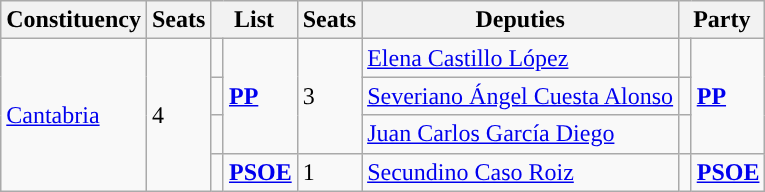<table class="wikitable sortable">
<tr>
<th>Constituency</th>
<th>Seats</th>
<th colspan="2">List</th>
<th>Seats</th>
<th>Deputies</th>
<th colspan="2">Party</th>
</tr>
<tr>
<td rowspan="4"><a href='#'>Cantabria</a></td>
<td rowspan="4">4</td>
<td></td>
<td rowspan="3"><strong><a href='#'>PP</a></strong></td>
<td rowspan="3">3</td>
<td><a href='#'>Elena Castillo López</a></td>
<td></td>
<td rowspan="3"><strong><a href='#'>PP</a></strong></td>
</tr>
<tr>
<td></td>
<td><a href='#'>Severiano Ángel Cuesta Alonso</a></td>
<td></td>
</tr>
<tr>
<td></td>
<td><a href='#'>Juan Carlos García Diego</a></td>
<td></td>
</tr>
<tr>
<td width="1"></td>
<td><strong><a href='#'>PSOE</a></strong></td>
<td>1</td>
<td><a href='#'>Secundino Caso Roiz</a></td>
<td width="1"></td>
<td><strong><a href='#'>PSOE</a></strong></td>
</tr>
</table>
